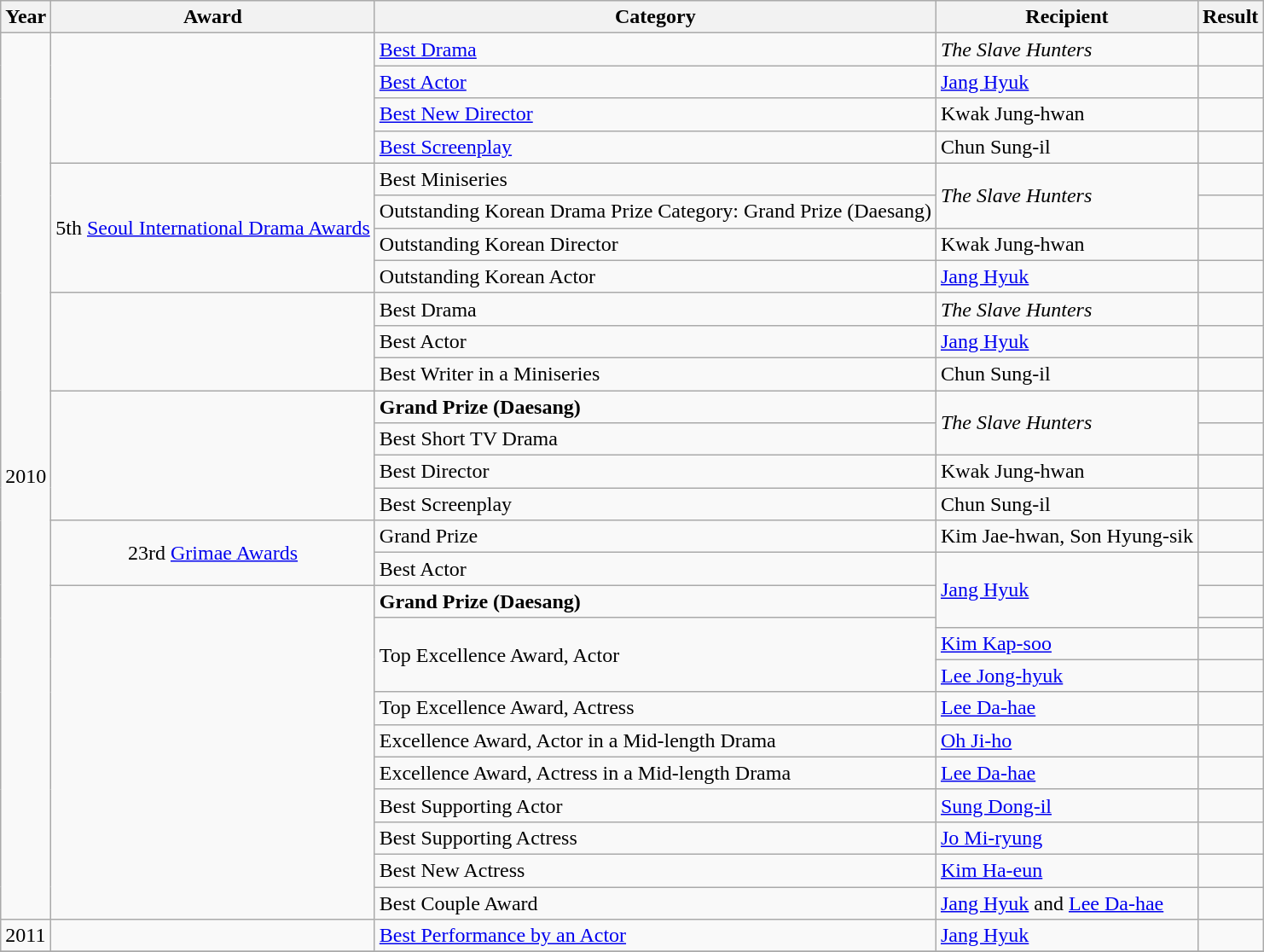<table class="wikitable">
<tr>
<th>Year</th>
<th>Award</th>
<th>Category</th>
<th>Recipient</th>
<th>Result</th>
</tr>
<tr>
<td rowspan="28">2010</td>
<td rowspan=4></td>
<td><a href='#'>Best Drama</a></td>
<td><em>The Slave Hunters</em></td>
<td></td>
</tr>
<tr>
<td><a href='#'>Best Actor</a></td>
<td><a href='#'>Jang Hyuk</a></td>
<td></td>
</tr>
<tr>
<td><a href='#'>Best New Director</a></td>
<td>Kwak Jung-hwan</td>
<td></td>
</tr>
<tr>
<td><a href='#'>Best Screenplay</a></td>
<td>Chun Sung-il</td>
<td></td>
</tr>
<tr>
<td rowspan=4 style="text-align:center;">5th <a href='#'>Seoul International Drama Awards</a></td>
<td>Best Miniseries</td>
<td rowspan=2><em>The Slave Hunters</em></td>
<td></td>
</tr>
<tr>
<td>Outstanding Korean Drama Prize Category: Grand Prize (Daesang)</td>
<td></td>
</tr>
<tr>
<td>Outstanding Korean Director</td>
<td>Kwak Jung-hwan</td>
<td></td>
</tr>
<tr>
<td>Outstanding Korean Actor</td>
<td><a href='#'>Jang Hyuk</a></td>
<td></td>
</tr>
<tr>
<td rowspan=3></td>
<td>Best Drama</td>
<td><em>The Slave Hunters</em></td>
<td></td>
</tr>
<tr>
<td>Best Actor</td>
<td><a href='#'>Jang Hyuk</a></td>
<td></td>
</tr>
<tr>
<td>Best Writer in a Miniseries</td>
<td>Chun Sung-il</td>
<td></td>
</tr>
<tr>
<td rowspan=4></td>
<td><strong>Grand Prize (Daesang)</strong></td>
<td rowspan="2"><em>The Slave Hunters</em></td>
<td></td>
</tr>
<tr>
<td>Best Short TV Drama</td>
<td></td>
</tr>
<tr>
<td>Best Director</td>
<td>Kwak Jung-hwan</td>
<td></td>
</tr>
<tr>
<td>Best Screenplay</td>
<td>Chun Sung-il</td>
<td></td>
</tr>
<tr>
<td rowspan=2 style="text-align:center;">23rd <a href='#'>Grimae Awards</a></td>
<td>Grand Prize</td>
<td>Kim Jae-hwan, Son Hyung-sik</td>
<td></td>
</tr>
<tr>
<td>Best Actor</td>
<td rowspan="3"><a href='#'>Jang Hyuk</a></td>
<td></td>
</tr>
<tr>
<td rowspan="11"></td>
<td><strong>Grand Prize (Daesang)</strong></td>
<td></td>
</tr>
<tr>
<td rowspan=3>Top Excellence Award, Actor</td>
<td></td>
</tr>
<tr>
<td><a href='#'>Kim Kap-soo</a></td>
<td></td>
</tr>
<tr>
<td><a href='#'>Lee Jong-hyuk</a></td>
<td></td>
</tr>
<tr>
<td>Top Excellence Award, Actress</td>
<td><a href='#'>Lee Da-hae</a></td>
<td></td>
</tr>
<tr>
<td>Excellence Award, Actor in a Mid-length Drama</td>
<td><a href='#'>Oh Ji-ho</a></td>
<td></td>
</tr>
<tr>
<td>Excellence Award, Actress in a Mid-length Drama</td>
<td><a href='#'>Lee Da-hae</a></td>
<td></td>
</tr>
<tr>
<td>Best Supporting Actor</td>
<td><a href='#'>Sung Dong-il</a></td>
<td></td>
</tr>
<tr>
<td>Best Supporting Actress</td>
<td><a href='#'>Jo Mi-ryung</a></td>
<td></td>
</tr>
<tr>
<td>Best New Actress</td>
<td><a href='#'>Kim Ha-eun</a></td>
<td></td>
</tr>
<tr>
<td>Best Couple Award</td>
<td><a href='#'>Jang Hyuk</a> and <a href='#'>Lee Da-hae</a></td>
<td></td>
</tr>
<tr>
<td>2011</td>
<td></td>
<td><a href='#'>Best Performance by an Actor</a></td>
<td><a href='#'>Jang Hyuk</a></td>
<td></td>
</tr>
<tr>
</tr>
</table>
